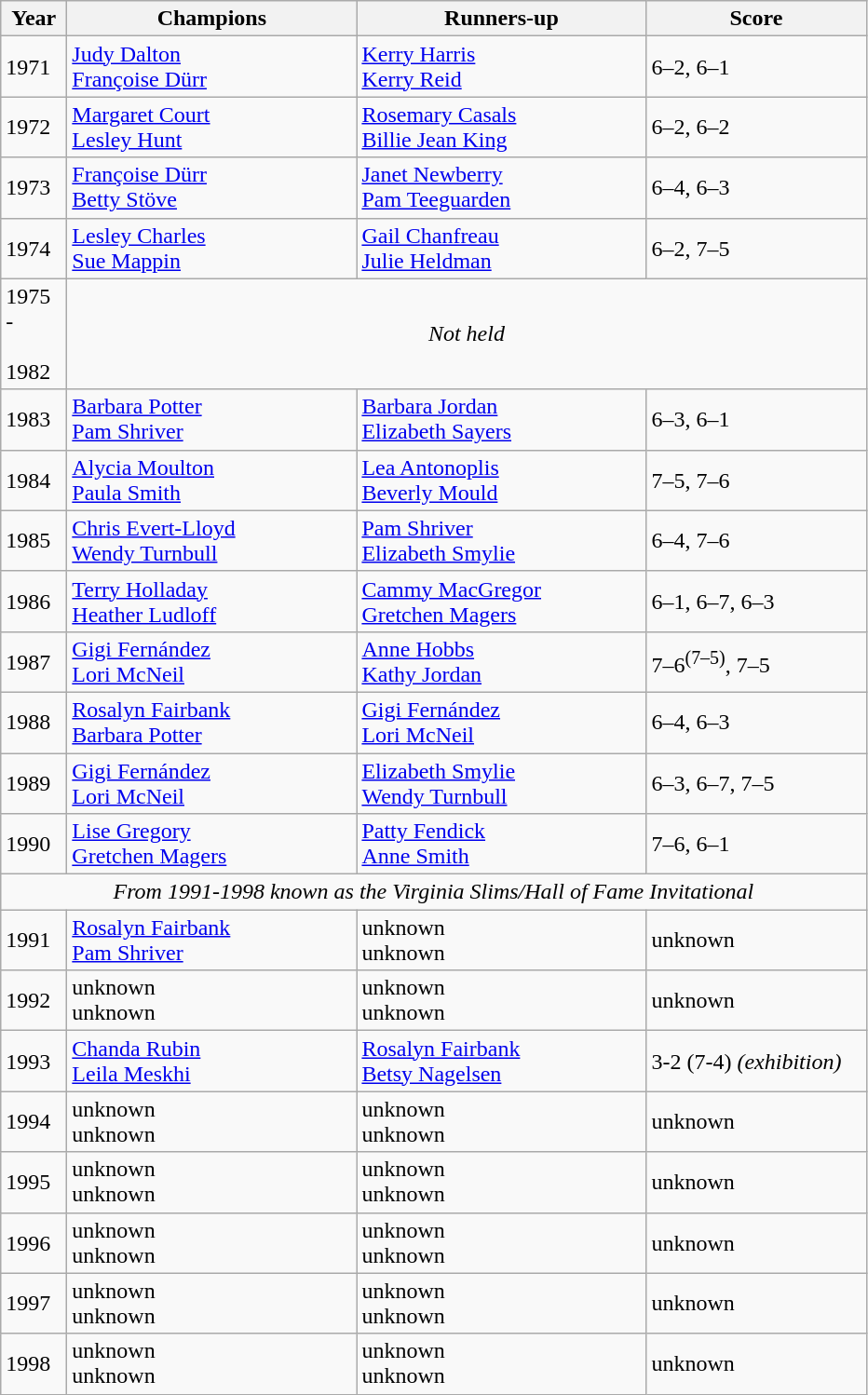<table class="wikitable">
<tr>
<th style="width:40px">Year</th>
<th style="width:200px">Champions</th>
<th style="width:200px">Runners-up</th>
<th style="width:150px" class="unsortable">Score</th>
</tr>
<tr>
<td>1971</td>
<td> <a href='#'>Judy Dalton</a> <br>  <a href='#'>Françoise Dürr</a></td>
<td> <a href='#'>Kerry Harris</a> <br>  <a href='#'>Kerry Reid</a></td>
<td>6–2, 6–1</td>
</tr>
<tr>
<td>1972</td>
<td> <a href='#'>Margaret Court</a> <br>  <a href='#'>Lesley Hunt</a></td>
<td> <a href='#'>Rosemary Casals</a> <br>  <a href='#'>Billie Jean King</a></td>
<td>6–2, 6–2</td>
</tr>
<tr>
<td>1973</td>
<td> <a href='#'>Françoise Dürr</a> <br>  <a href='#'>Betty Stöve</a></td>
<td> <a href='#'>Janet Newberry</a> <br>  <a href='#'>Pam Teeguarden</a></td>
<td>6–4, 6–3</td>
</tr>
<tr>
<td>1974</td>
<td> <a href='#'>Lesley Charles</a> <br>  <a href='#'>Sue Mappin</a></td>
<td> <a href='#'>Gail Chanfreau</a> <br>  <a href='#'>Julie Heldman</a></td>
<td>6–2, 7–5</td>
</tr>
<tr>
<td>1975<br><div>-</div><br>1982</td>
<td colspan=3 align=center><em>Not held</em></td>
</tr>
<tr>
<td>1983</td>
<td> <a href='#'>Barbara Potter</a> <br>  <a href='#'>Pam Shriver</a></td>
<td> <a href='#'>Barbara Jordan</a> <br>  <a href='#'>Elizabeth Sayers</a></td>
<td>6–3, 6–1</td>
</tr>
<tr>
<td>1984</td>
<td> <a href='#'>Alycia Moulton</a> <br>  <a href='#'>Paula Smith</a></td>
<td> <a href='#'>Lea Antonoplis</a> <br>  <a href='#'>Beverly Mould</a></td>
<td>7–5, 7–6</td>
</tr>
<tr>
<td>1985</td>
<td> <a href='#'>Chris Evert-Lloyd</a> <br>  <a href='#'>Wendy Turnbull</a></td>
<td> <a href='#'>Pam Shriver</a> <br>  <a href='#'>Elizabeth Smylie</a></td>
<td>6–4, 7–6</td>
</tr>
<tr>
<td>1986</td>
<td> <a href='#'>Terry Holladay</a> <br>  <a href='#'>Heather Ludloff</a></td>
<td> <a href='#'>Cammy MacGregor</a> <br>  <a href='#'>Gretchen Magers</a></td>
<td>6–1, 6–7, 6–3</td>
</tr>
<tr>
<td>1987</td>
<td> <a href='#'>Gigi Fernández</a> <br>  <a href='#'>Lori McNeil</a></td>
<td> <a href='#'>Anne Hobbs</a> <br>  <a href='#'>Kathy Jordan</a></td>
<td>7–6<sup>(7–5)</sup>, 7–5</td>
</tr>
<tr>
<td>1988</td>
<td> <a href='#'>Rosalyn Fairbank</a> <br>  <a href='#'>Barbara Potter</a></td>
<td> <a href='#'>Gigi Fernández</a> <br>  <a href='#'>Lori McNeil</a></td>
<td>6–4, 6–3</td>
</tr>
<tr>
<td>1989</td>
<td> <a href='#'>Gigi Fernández</a> <br>  <a href='#'>Lori McNeil</a></td>
<td> <a href='#'>Elizabeth Smylie</a> <br>  <a href='#'>Wendy Turnbull</a></td>
<td>6–3, 6–7, 7–5</td>
</tr>
<tr>
<td>1990</td>
<td> <a href='#'>Lise Gregory</a> <br>  <a href='#'>Gretchen Magers</a></td>
<td> <a href='#'>Patty Fendick</a> <br>  <a href='#'>Anne Smith</a></td>
<td>7–6, 6–1</td>
</tr>
<tr>
<td colspan=4 align=center><em>From 1991-1998 known as the Virginia Slims/Hall of Fame Invitational</em></td>
</tr>
<tr>
<td>1991</td>
<td> <a href='#'>Rosalyn Fairbank</a> <br>  <a href='#'>Pam Shriver</a></td>
<td>unknown <br> unknown</td>
<td>unknown</td>
</tr>
<tr>
<td>1992</td>
<td>unknown <br> unknown</td>
<td>unknown <br> unknown</td>
<td>unknown</td>
</tr>
<tr>
<td>1993</td>
<td> <a href='#'>Chanda Rubin</a> <br>  <a href='#'>Leila Meskhi</a></td>
<td> <a href='#'>Rosalyn Fairbank</a> <br>  <a href='#'>Betsy Nagelsen</a></td>
<td>3-2 (7-4) <em>(exhibition)</em></td>
</tr>
<tr>
<td>1994</td>
<td>unknown <br> unknown</td>
<td>unknown <br> unknown</td>
<td>unknown</td>
</tr>
<tr>
<td>1995</td>
<td>unknown <br> unknown</td>
<td>unknown <br> unknown</td>
<td>unknown</td>
</tr>
<tr>
<td>1996</td>
<td>unknown <br> unknown</td>
<td>unknown <br> unknown</td>
<td>unknown</td>
</tr>
<tr>
<td>1997</td>
<td>unknown <br> unknown</td>
<td>unknown <br> unknown</td>
<td>unknown</td>
</tr>
<tr>
<td>1998</td>
<td>unknown <br> unknown</td>
<td>unknown <br> unknown</td>
<td>unknown</td>
</tr>
</table>
